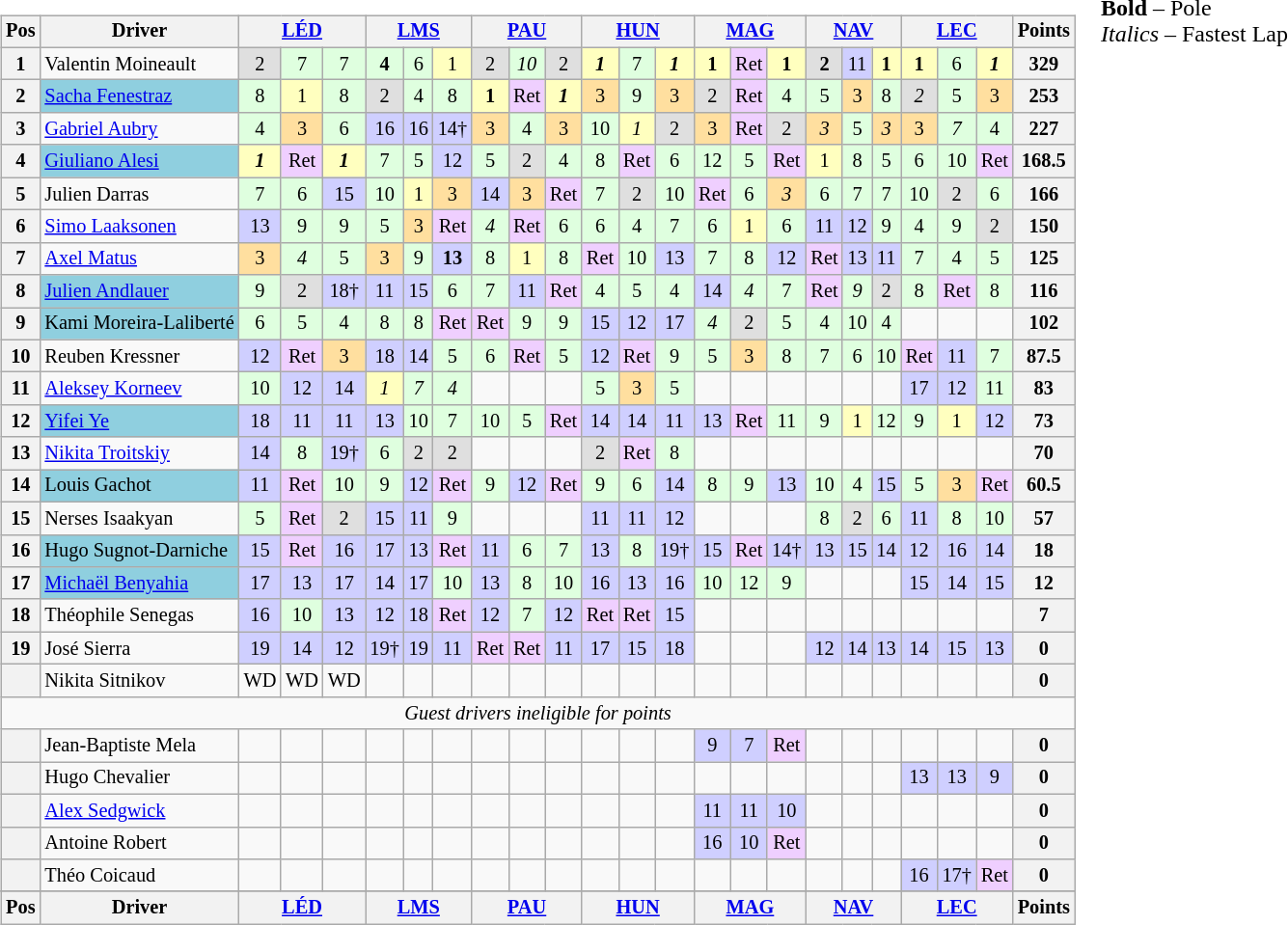<table>
<tr>
<td><br><table class="wikitable" style="font-size:85%; text-align:center">
<tr style="background:#f9f9f9" valign="top">
<th valign="middle">Pos</th>
<th valign="middle">Driver</th>
<th colspan=3><a href='#'>LÉD</a><br></th>
<th colspan=3><a href='#'>LMS</a><br></th>
<th colspan=3><a href='#'>PAU</a><br></th>
<th colspan=3><a href='#'>HUN</a><br></th>
<th colspan=3><a href='#'>MAG</a><br></th>
<th colspan=3><a href='#'>NAV</a><br></th>
<th colspan=3><a href='#'>LEC</a><br></th>
<th valign="middle">Points</th>
</tr>
<tr>
<th>1</th>
<td align=left> Valentin Moineault</td>
<td style="background:#DFDFDF;">2</td>
<td style="background:#DFFFDF;">7</td>
<td style="background:#DFFFDF;">7</td>
<td style="background:#DFFFDF;"><strong>4</strong></td>
<td style="background:#DFFFDF;">6</td>
<td style="background:#FFFFBF;">1</td>
<td style="background:#DFDFDF;">2</td>
<td style="background:#DFFFDF;"><em>10</em></td>
<td style="background:#DFDFDF;">2</td>
<td style="background:#FFFFBF;"><strong><em>1</em></strong></td>
<td style="background:#DFFFDF;">7</td>
<td style="background:#FFFFBF;"><strong><em>1</em></strong></td>
<td style="background:#FFFFBF;"><strong>1</strong></td>
<td style="background:#EFCFFF;">Ret</td>
<td style="background:#FFFFBF;"><strong>1</strong></td>
<td style="background:#DFDFDF;"><strong>2</strong></td>
<td style="background:#CFCFFF;">11</td>
<td style="background:#FFFFBF;"><strong>1</strong></td>
<td style="background:#FFFFBF;"><strong>1</strong></td>
<td style="background:#DFFFDF;">6</td>
<td style="background:#FFFFBF;"><strong><em>1</em></strong></td>
<th>329</th>
</tr>
<tr>
<th>2</th>
<td style="background:#8FCFDF; text-align:left"> <a href='#'>Sacha Fenestraz</a></td>
<td style="background:#DFFFDF;">8</td>
<td style="background:#FFFFBF;">1</td>
<td style="background:#DFFFDF;">8</td>
<td style="background:#DFDFDF;">2</td>
<td style="background:#DFFFDF;">4</td>
<td style="background:#DFFFDF;">8</td>
<td style="background:#FFFFBF;"><strong>1</strong></td>
<td style="background:#EFCFFF;">Ret</td>
<td style="background:#FFFFBF;"><strong><em>1</em></strong></td>
<td style="background:#FFDF9F;">3</td>
<td style="background:#DFFFDF;">9</td>
<td style="background:#FFDF9F;">3</td>
<td style="background:#DFDFDF;">2</td>
<td style="background:#EFCFFF;">Ret</td>
<td style="background:#DFFFDF;">4</td>
<td style="background:#DFFFDF;">5</td>
<td style="background:#FFDF9F;">3</td>
<td style="background:#DFFFDF;">8</td>
<td style="background:#DFDFDF;"><em>2</em></td>
<td style="background:#DFFFDF;">5</td>
<td style="background:#FFDF9F;">3</td>
<th>253</th>
</tr>
<tr>
<th>3</th>
<td align=left> <a href='#'>Gabriel Aubry</a></td>
<td style="background:#DFFFDF;">4</td>
<td style="background:#FFDF9F;">3</td>
<td style="background:#DFFFDF;">6</td>
<td style="background:#CFCFFF;">16</td>
<td style="background:#CFCFFF;">16</td>
<td style="background:#CFCFFF;">14†</td>
<td style="background:#FFDF9F;">3</td>
<td style="background:#DFFFDF;">4</td>
<td style="background:#FFDF9F;">3</td>
<td style="background:#DFFFDF;">10</td>
<td style="background:#FFFFBF;"><em>1</em></td>
<td style="background:#DFDFDF;">2</td>
<td style="background:#FFDF9F;">3</td>
<td style="background:#EFCFFF;">Ret</td>
<td style="background:#DFDFDF;">2</td>
<td style="background:#FFDF9F;"><em>3</em></td>
<td style="background:#DFFFDF;">5</td>
<td style="background:#FFDF9F;"><em>3</em></td>
<td style="background:#FFDF9F;">3</td>
<td style="background:#DFFFDF;"><em>7</em></td>
<td style="background:#DFFFDF;">4</td>
<th>227</th>
</tr>
<tr>
<th>4</th>
<td style="background:#8FCFDF; text-align:left"> <a href='#'>Giuliano Alesi</a></td>
<td style="background:#FFFFBF;"><strong><em>1</em></strong></td>
<td style="background:#EFCFFF;">Ret</td>
<td style="background:#FFFFBF;"><strong><em>1</em></strong></td>
<td style="background:#DFFFDF;">7</td>
<td style="background:#DFFFDF;">5</td>
<td style="background:#CFCFFF;">12</td>
<td style="background:#DFFFDF;">5</td>
<td style="background:#DFDFDF;">2</td>
<td style="background:#DFFFDF;">4</td>
<td style="background:#DFFFDF;">8</td>
<td style="background:#EFCFFF;">Ret</td>
<td style="background:#DFFFDF;">6</td>
<td style="background:#DFFFDF;">12</td>
<td style="background:#DFFFDF;">5</td>
<td style="background:#EFCFFF;">Ret</td>
<td style="background:#FFFFBF;">1</td>
<td style="background:#DFFFDF;">8</td>
<td style="background:#DFFFDF;">5</td>
<td style="background:#DFFFDF;">6</td>
<td style="background:#DFFFDF;">10</td>
<td style="background:#EFCFFF;">Ret</td>
<th>168.5</th>
</tr>
<tr>
<th>5</th>
<td align=left> Julien Darras</td>
<td style="background:#DFFFDF;">7</td>
<td style="background:#DFFFDF;">6</td>
<td style="background:#CFCFFF;">15</td>
<td style="background:#DFFFDF;">10</td>
<td style="background:#FFFFBF;">1</td>
<td style="background:#FFDF9F;">3</td>
<td style="background:#CFCFFF;">14</td>
<td style="background:#FFDF9F;">3</td>
<td style="background:#EFCFFF;">Ret</td>
<td style="background:#DFFFDF;">7</td>
<td style="background:#DFDFDF;">2</td>
<td style="background:#DFFFDF;">10</td>
<td style="background:#EFCFFF;">Ret</td>
<td style="background:#DFFFDF;">6</td>
<td style="background:#FFDF9F;"><em>3</em></td>
<td style="background:#DFFFDF;">6</td>
<td style="background:#DFFFDF;">7</td>
<td style="background:#DFFFDF;">7</td>
<td style="background:#DFFFDF;">10</td>
<td style="background:#DFDFDF;">2</td>
<td style="background:#DFFFDF;">6</td>
<th>166</th>
</tr>
<tr>
<th>6</th>
<td align=left> <a href='#'>Simo Laaksonen</a></td>
<td style="background:#CFCFFF;">13</td>
<td style="background:#DFFFDF;">9</td>
<td style="background:#DFFFDF;">9</td>
<td style="background:#DFFFDF;">5</td>
<td style="background:#FFDF9F;">3</td>
<td style="background:#EFCFFF;">Ret</td>
<td style="background:#DFFFDF;"><em>4</em></td>
<td style="background:#EFCFFF;">Ret</td>
<td style="background:#DFFFDF;">6</td>
<td style="background:#DFFFDF;">6</td>
<td style="background:#DFFFDF;">4</td>
<td style="background:#DFFFDF;">7</td>
<td style="background:#DFFFDF;">6</td>
<td style="background:#FFFFBF;">1</td>
<td style="background:#DFFFDF;">6</td>
<td style="background:#CFCFFF;">11</td>
<td style="background:#CFCFFF;">12</td>
<td style="background:#DFFFDF;">9</td>
<td style="background:#DFFFDF;">4</td>
<td style="background:#DFFFDF;">9</td>
<td style="background:#DFDFDF;">2</td>
<th>150</th>
</tr>
<tr>
<th>7</th>
<td align=left> <a href='#'>Axel Matus</a></td>
<td style="background:#FFDF9F;">3</td>
<td style="background:#DFFFDF;"><em>4</em></td>
<td style="background:#DFFFDF;">5</td>
<td style="background:#FFDF9F;">3</td>
<td style="background:#DFFFDF;">9</td>
<td style="background:#CFCFFF;"><strong>13</strong></td>
<td style="background:#DFFFDF;">8</td>
<td style="background:#FFFFBF;">1</td>
<td style="background:#DFFFDF;">8</td>
<td style="background:#EFCFFF;">Ret</td>
<td style="background:#DFFFDF;">10</td>
<td style="background:#CFCFFF;">13</td>
<td style="background:#DFFFDF;">7</td>
<td style="background:#DFFFDF;">8</td>
<td style="background:#CFCFFF;">12</td>
<td style="background:#EFCFFF;">Ret</td>
<td style="background:#CFCFFF;">13</td>
<td style="background:#CFCFFF;">11</td>
<td style="background:#DFFFDF;">7</td>
<td style="background:#DFFFDF;">4</td>
<td style="background:#DFFFDF;">5</td>
<th>125</th>
</tr>
<tr>
<th>8</th>
<td style="background:#8FCFDF; text-align:left"> <a href='#'>Julien Andlauer</a></td>
<td style="background:#DFFFDF;">9</td>
<td style="background:#DFDFDF;">2</td>
<td style="background:#CFCFFF;">18†</td>
<td style="background:#CFCFFF;">11</td>
<td style="background:#CFCFFF;">15</td>
<td style="background:#DFFFDF;">6</td>
<td style="background:#DFFFDF;">7</td>
<td style="background:#CFCFFF;">11</td>
<td style="background:#EFCFFF;">Ret</td>
<td style="background:#DFFFDF;">4</td>
<td style="background:#DFFFDF;">5</td>
<td style="background:#DFFFDF;">4</td>
<td style="background:#CFCFFF;">14</td>
<td style="background:#DFFFDF;"><em>4</em></td>
<td style="background:#DFFFDF;">7</td>
<td style="background:#EFCFFF;">Ret</td>
<td style="background:#DFFFDF;"><em>9</em></td>
<td style="background:#DFDFDF;">2</td>
<td style="background:#DFFFDF;">8</td>
<td style="background:#EFCFFF;">Ret</td>
<td style="background:#DFFFDF;">8</td>
<th>116</th>
</tr>
<tr>
<th>9</th>
<td style="background:#8FCFDF; text-align:left" nowrap> Kami Moreira-Laliberté</td>
<td style="background:#DFFFDF;">6</td>
<td style="background:#DFFFDF;">5</td>
<td style="background:#DFFFDF;">4</td>
<td style="background:#DFFFDF;">8</td>
<td style="background:#DFFFDF;">8</td>
<td style="background:#EFCFFF;">Ret</td>
<td style="background:#EFCFFF;">Ret</td>
<td style="background:#DFFFDF;">9</td>
<td style="background:#DFFFDF;">9</td>
<td style="background:#CFCFFF;">15</td>
<td style="background:#CFCFFF;">12</td>
<td style="background:#CFCFFF;">17</td>
<td style="background:#DFFFDF;"><em>4</em></td>
<td style="background:#DFDFDF;">2</td>
<td style="background:#DFFFDF;">5</td>
<td style="background:#DFFFDF;">4</td>
<td style="background:#DFFFDF;">10</td>
<td style="background:#DFFFDF;">4</td>
<td></td>
<td></td>
<td></td>
<th>102</th>
</tr>
<tr>
<th>10</th>
<td align=left> Reuben Kressner</td>
<td style="background:#CFCFFF;">12</td>
<td style="background:#EFCFFF;">Ret</td>
<td style="background:#FFDF9F;">3</td>
<td style="background:#CFCFFF;">18</td>
<td style="background:#CFCFFF;">14</td>
<td style="background:#DFFFDF;">5</td>
<td style="background:#DFFFDF;">6</td>
<td style="background:#EFCFFF;">Ret</td>
<td style="background:#DFFFDF;">5</td>
<td style="background:#CFCFFF;">12</td>
<td style="background:#EFCFFF;">Ret</td>
<td style="background:#DFFFDF;">9</td>
<td style="background:#DFFFDF;">5</td>
<td style="background:#FFDF9F;">3</td>
<td style="background:#DFFFDF;">8</td>
<td style="background:#DFFFDF;">7</td>
<td style="background:#DFFFDF;">6</td>
<td style="background:#DFFFDF;">10</td>
<td style="background:#EFCFFF;">Ret</td>
<td style="background:#CFCFFF;">11</td>
<td style="background:#DFFFDF;">7</td>
<th>87.5</th>
</tr>
<tr>
<th>11</th>
<td align=left> <a href='#'>Aleksey Korneev</a></td>
<td style="background:#DFFFDF;">10</td>
<td style="background:#CFCFFF;">12</td>
<td style="background:#CFCFFF;">14</td>
<td style="background:#FFFFBF;"><em>1</em></td>
<td style="background:#DFFFDF;"><em>7</em></td>
<td style="background:#DFFFDF;"><em>4</em></td>
<td></td>
<td></td>
<td></td>
<td style="background:#DFFFDF;">5</td>
<td style="background:#FFDF9F;">3</td>
<td style="background:#DFFFDF;">5</td>
<td></td>
<td></td>
<td></td>
<td></td>
<td></td>
<td></td>
<td style="background:#CFCFFF;">17</td>
<td style="background:#CFCFFF;">12</td>
<td style="background:#DFFFDF;">11</td>
<th>83</th>
</tr>
<tr>
<th>12</th>
<td style="background:#8FCFDF; text-align:left"> <a href='#'>Yifei Ye</a></td>
<td style="background:#CFCFFF;">18</td>
<td style="background:#CFCFFF;">11</td>
<td style="background:#CFCFFF;">11</td>
<td style="background:#CFCFFF;">13</td>
<td style="background:#DFFFDF;">10</td>
<td style="background:#DFFFDF;">7</td>
<td style="background:#DFFFDF;">10</td>
<td style="background:#DFFFDF;">5</td>
<td style="background:#EFCFFF;">Ret</td>
<td style="background:#CFCFFF;">14</td>
<td style="background:#CFCFFF;">14</td>
<td style="background:#CFCFFF;">11</td>
<td style="background:#CFCFFF;">13</td>
<td style="background:#EFCFFF;">Ret</td>
<td style="background:#DFFFDF;">11</td>
<td style="background:#DFFFDF;">9</td>
<td style="background:#FFFFBF;">1</td>
<td style="background:#DFFFDF;">12</td>
<td style="background:#DFFFDF;">9</td>
<td style="background:#FFFFBF;">1</td>
<td style="background:#CFCFFF;">12</td>
<th>73</th>
</tr>
<tr>
<th>13</th>
<td align=left> <a href='#'>Nikita Troitskiy</a></td>
<td style="background:#CFCFFF;">14</td>
<td style="background:#DFFFDF;">8</td>
<td style="background:#CFCFFF;">19†</td>
<td style="background:#DFFFDF;">6</td>
<td style="background:#DFDFDF;">2</td>
<td style="background:#DFDFDF;">2</td>
<td></td>
<td></td>
<td></td>
<td style="background:#DFDFDF;">2</td>
<td style="background:#EFCFFF;">Ret</td>
<td style="background:#DFFFDF;">8</td>
<td></td>
<td></td>
<td></td>
<td></td>
<td></td>
<td></td>
<td></td>
<td></td>
<td></td>
<th>70</th>
</tr>
<tr>
<th>14</th>
<td style="background:#8FCFDF; text-align:left"> Louis Gachot</td>
<td style="background:#CFCFFF;">11</td>
<td style="background:#EFCFFF;">Ret</td>
<td style="background:#DFFFDF;">10</td>
<td style="background:#DFFFDF;">9</td>
<td style="background:#CFCFFF;">12</td>
<td style="background:#EFCFFF;">Ret</td>
<td style="background:#DFFFDF;">9</td>
<td style="background:#CFCFFF;">12</td>
<td style="background:#EFCFFF;">Ret</td>
<td style="background:#DFFFDF;">9</td>
<td style="background:#DFFFDF;">6</td>
<td style="background:#CFCFFF;">14</td>
<td style="background:#DFFFDF;">8</td>
<td style="background:#DFFFDF;">9</td>
<td style="background:#CFCFFF;">13</td>
<td style="background:#DFFFDF;">10</td>
<td style="background:#DFFFDF;">4</td>
<td style="background:#CFCFFF;">15</td>
<td style="background:#DFFFDF;">5</td>
<td style="background:#FFDF9F;">3</td>
<td style="background:#EFCFFF;">Ret</td>
<th>60.5</th>
</tr>
<tr>
<th>15</th>
<td align=left> Nerses Isaakyan</td>
<td style="background:#DFFFDF;">5</td>
<td style="background:#EFCFFF;">Ret</td>
<td style="background:#DFDFDF;">2</td>
<td style="background:#CFCFFF;">15</td>
<td style="background:#CFCFFF;">11</td>
<td style="background:#DFFFDF;">9</td>
<td></td>
<td></td>
<td></td>
<td style="background:#CFCFFF;">11</td>
<td style="background:#CFCFFF;">11</td>
<td style="background:#CFCFFF;">12</td>
<td></td>
<td></td>
<td></td>
<td style="background:#DFFFDF;">8</td>
<td style="background:#DFDFDF;">2</td>
<td style="background:#DFFFDF;">6</td>
<td style="background:#CFCFFF;">11</td>
<td style="background:#DFFFDF;">8</td>
<td style="background:#DFFFDF;">10</td>
<th>57</th>
</tr>
<tr>
<th>16</th>
<td style="background:#8FCFDF; text-align:left" nowrap> Hugo Sugnot-Darniche</td>
<td style="background:#CFCFFF;">15</td>
<td style="background:#EFCFFF;">Ret</td>
<td style="background:#CFCFFF;">16</td>
<td style="background:#CFCFFF;">17</td>
<td style="background:#CFCFFF;">13</td>
<td style="background:#EFCFFF;">Ret</td>
<td style="background:#CFCFFF;">11</td>
<td style="background:#DFFFDF;">6</td>
<td style="background:#DFFFDF;">7</td>
<td style="background:#CFCFFF;">13</td>
<td style="background:#DFFFDF;">8</td>
<td style="background:#CFCFFF;">19†</td>
<td style="background:#CFCFFF;">15</td>
<td style="background:#EFCFFF;">Ret</td>
<td style="background:#CFCFFF;">14†</td>
<td style="background:#CFCFFF;">13</td>
<td style="background:#CFCFFF;">15</td>
<td style="background:#CFCFFF;">14</td>
<td style="background:#CFCFFF;">12</td>
<td style="background:#CFCFFF;">16</td>
<td style="background:#CFCFFF;">14</td>
<th>18</th>
</tr>
<tr>
<th>17</th>
<td style="background:#8FCFDF; text-align:left"> <a href='#'>Michaël Benyahia</a></td>
<td style="background:#CFCFFF;">17</td>
<td style="background:#CFCFFF;">13</td>
<td style="background:#CFCFFF;">17</td>
<td style="background:#CFCFFF;">14</td>
<td style="background:#CFCFFF;">17</td>
<td style="background:#DFFFDF;">10</td>
<td style="background:#CFCFFF;">13</td>
<td style="background:#DFFFDF;">8</td>
<td style="background:#DFFFDF;">10</td>
<td style="background:#CFCFFF;">16</td>
<td style="background:#CFCFFF;">13</td>
<td style="background:#CFCFFF;">16</td>
<td style="background:#DFFFDF;">10</td>
<td style="background:#DFFFDF;">12</td>
<td style="background:#DFFFDF;">9</td>
<td></td>
<td></td>
<td></td>
<td style="background:#CFCFFF;">15</td>
<td style="background:#CFCFFF;">14</td>
<td style="background:#CFCFFF;">15</td>
<th>12</th>
</tr>
<tr>
<th>18</th>
<td align=left> Théophile Senegas</td>
<td style="background:#CFCFFF;">16</td>
<td style="background:#DFFFDF;">10</td>
<td style="background:#CFCFFF;">13</td>
<td style="background:#CFCFFF;">12</td>
<td style="background:#CFCFFF;">18</td>
<td style="background:#EFCFFF;">Ret</td>
<td style="background:#CFCFFF;">12</td>
<td style="background:#DFFFDF;">7</td>
<td style="background:#CFCFFF;">12</td>
<td style="background:#EFCFFF;">Ret</td>
<td style="background:#EFCFFF;">Ret</td>
<td style="background:#CFCFFF;">15</td>
<td></td>
<td></td>
<td></td>
<td></td>
<td></td>
<td></td>
<td></td>
<td></td>
<td></td>
<th>7</th>
</tr>
<tr>
<th>19</th>
<td align=left> José Sierra</td>
<td style="background:#CFCFFF;">19</td>
<td style="background:#CFCFFF;">14</td>
<td style="background:#CFCFFF;">12</td>
<td style="background:#CFCFFF;">19†</td>
<td style="background:#CFCFFF;">19</td>
<td style="background:#CFCFFF;">11</td>
<td style="background:#EFCFFF;">Ret</td>
<td style="background:#EFCFFF;">Ret</td>
<td style="background:#CFCFFF;">11</td>
<td style="background:#CFCFFF;">17</td>
<td style="background:#CFCFFF;">15</td>
<td style="background:#CFCFFF;">18</td>
<td></td>
<td></td>
<td></td>
<td style="background:#CFCFFF;">12</td>
<td style="background:#CFCFFF;">14</td>
<td style="background:#CFCFFF;">13</td>
<td style="background:#CFCFFF;">14</td>
<td style="background:#CFCFFF;">15</td>
<td style="background:#CFCFFF;">13</td>
<th>0</th>
</tr>
<tr>
<th></th>
<td align=left> Nikita Sitnikov</td>
<td>WD</td>
<td>WD</td>
<td>WD</td>
<td></td>
<td></td>
<td></td>
<td></td>
<td></td>
<td></td>
<td></td>
<td></td>
<td></td>
<td></td>
<td></td>
<td></td>
<td></td>
<td></td>
<td></td>
<td></td>
<td></td>
<td></td>
<th>0</th>
</tr>
<tr>
<td colspan=24 align=center><em>Guest drivers ineligible for points</em></td>
</tr>
<tr>
<th></th>
<td align=left> Jean-Baptiste Mela</td>
<td></td>
<td></td>
<td></td>
<td></td>
<td></td>
<td></td>
<td></td>
<td></td>
<td></td>
<td></td>
<td></td>
<td></td>
<td style="background:#CFCFFF;">9</td>
<td style="background:#CFCFFF;">7</td>
<td style="background:#EFCFFF;">Ret</td>
<td></td>
<td></td>
<td></td>
<td></td>
<td></td>
<td></td>
<th>0</th>
</tr>
<tr>
<th></th>
<td align=left> Hugo Chevalier</td>
<td></td>
<td></td>
<td></td>
<td></td>
<td></td>
<td></td>
<td></td>
<td></td>
<td></td>
<td></td>
<td></td>
<td></td>
<td></td>
<td></td>
<td></td>
<td></td>
<td></td>
<td></td>
<td style="background:#CFCFFF;">13</td>
<td style="background:#CFCFFF;">13</td>
<td style="background:#CFCFFF;">9</td>
<th>0</th>
</tr>
<tr>
<th></th>
<td align=left> <a href='#'>Alex Sedgwick</a></td>
<td></td>
<td></td>
<td></td>
<td></td>
<td></td>
<td></td>
<td></td>
<td></td>
<td></td>
<td></td>
<td></td>
<td></td>
<td style="background:#CFCFFF;">11</td>
<td style="background:#CFCFFF;">11</td>
<td style="background:#CFCFFF;">10</td>
<td></td>
<td></td>
<td></td>
<td></td>
<td></td>
<td></td>
<th>0</th>
</tr>
<tr>
<th></th>
<td align=left> Antoine Robert</td>
<td></td>
<td></td>
<td></td>
<td></td>
<td></td>
<td></td>
<td></td>
<td></td>
<td></td>
<td></td>
<td></td>
<td></td>
<td style="background:#CFCFFF;">16</td>
<td style="background:#CFCFFF;">10</td>
<td style="background:#EFCFFF;">Ret</td>
<td></td>
<td></td>
<td></td>
<td></td>
<td></td>
<td></td>
<th>0</th>
</tr>
<tr>
<th></th>
<td align=left> Théo Coicaud</td>
<td></td>
<td></td>
<td></td>
<td></td>
<td></td>
<td></td>
<td></td>
<td></td>
<td></td>
<td></td>
<td></td>
<td></td>
<td></td>
<td></td>
<td></td>
<td></td>
<td></td>
<td></td>
<td style="background:#CFCFFF;">16</td>
<td style="background:#CFCFFF;">17†</td>
<td style="background:#EFCFFF;">Ret</td>
<th>0</th>
</tr>
<tr>
</tr>
<tr style="background:#f9f9f9" valign="top">
<th valign="middle">Pos</th>
<th valign="middle">Driver</th>
<th colspan=3><a href='#'>LÉD</a><br></th>
<th colspan=3><a href='#'>LMS</a><br></th>
<th colspan=3><a href='#'>PAU</a><br></th>
<th colspan=3><a href='#'>HUN</a><br></th>
<th colspan=3><a href='#'>MAG</a><br></th>
<th colspan=3><a href='#'>NAV</a><br></th>
<th colspan=3><a href='#'>LEC</a><br></th>
<th valign="middle">Points</th>
</tr>
</table>
</td>
<td valign="top"><br>
<span><strong>Bold</strong> – Pole<br>
<em>Italics</em> – Fastest Lap</span></td>
</tr>
</table>
